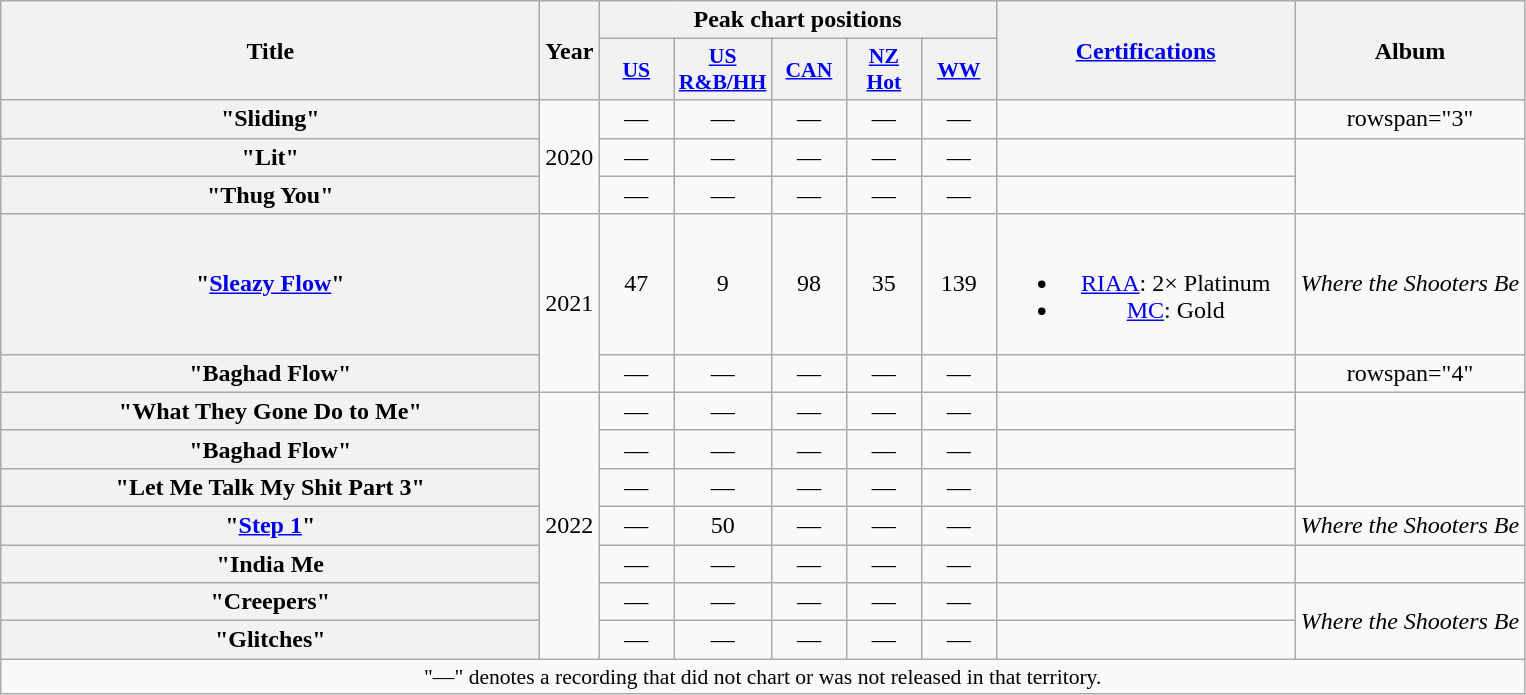<table class="wikitable plainrowheaders" style="text-align:center;">
<tr>
<th scope="col" rowspan="2" style="width:22em;">Title</th>
<th scope="col" rowspan="2" style="width:1em;">Year</th>
<th scope="col" colspan="5">Peak chart positions</th>
<th scope="col" rowspan="2" style="width:12em;"><a href='#'>Certifications</a></th>
<th scope="col" rowspan="2">Album</th>
</tr>
<tr>
<th scope="col" style="width:3em;font-size:90%;"><a href='#'>US</a><br></th>
<th scope="col" style="width:3em;font-size:90%;"><a href='#'>US<br>R&B/HH</a><br></th>
<th scope="col" style="width:3em;font-size:90%;"><a href='#'>CAN</a><br></th>
<th scope="col" style="width:3em;font-size:90%;"><a href='#'>NZ<br>Hot</a><br></th>
<th scope="col" style="width:3em;font-size:90%;"><a href='#'>WW</a><br></th>
</tr>
<tr>
<th scope="row">"Sliding"</th>
<td rowspan="3">2020</td>
<td>—</td>
<td>—</td>
<td>—</td>
<td>—</td>
<td>—</td>
<td></td>
<td>rowspan="3" </td>
</tr>
<tr>
<th scope="row">"Lit"</th>
<td>—</td>
<td>—</td>
<td>—</td>
<td>—</td>
<td>—</td>
<td></td>
</tr>
<tr>
<th scope="row">"Thug You"</th>
<td>—</td>
<td>—</td>
<td>—</td>
<td>—</td>
<td>—</td>
<td></td>
</tr>
<tr>
<th scope="row">"<a href='#'>Sleazy Flow</a>"<br></th>
<td rowspan="2">2021</td>
<td>47</td>
<td>9</td>
<td>98</td>
<td>35</td>
<td>139</td>
<td><br><ul><li><a href='#'>RIAA</a>: 2× Platinum</li><li><a href='#'>MC</a>: Gold</li></ul></td>
<td><em>Where the Shooters Be</em></td>
</tr>
<tr>
<th scope="row">"Baghad Flow"</th>
<td>—</td>
<td>—</td>
<td>—</td>
<td>—</td>
<td>—</td>
<td></td>
<td>rowspan="4" </td>
</tr>
<tr>
<th scope="row">"What They Gone Do to Me"</th>
<td rowspan="7">2022</td>
<td>—</td>
<td>—</td>
<td>—</td>
<td>—</td>
<td>—</td>
<td></td>
</tr>
<tr>
<th scope="row">"Baghad Flow"</th>
<td>—</td>
<td>—</td>
<td>—</td>
<td>—</td>
<td>—</td>
<td></td>
</tr>
<tr>
<th scope="row">"Let Me Talk My Shit Part 3"</th>
<td>—</td>
<td>—</td>
<td>—</td>
<td>—</td>
<td>—</td>
<td></td>
</tr>
<tr>
<th scope="row">"<a href='#'>Step 1</a>"<br></th>
<td>—</td>
<td>50</td>
<td>—</td>
<td>—</td>
<td>—</td>
<td></td>
<td><em>Where the Shooters Be</em></td>
</tr>
<tr>
<th scope="row">"India Me</th>
<td>—</td>
<td>—</td>
<td>—</td>
<td>—</td>
<td>—</td>
<td></td>
<td></td>
</tr>
<tr>
<th scope="row">"Creepers"</th>
<td>—</td>
<td>—</td>
<td>—</td>
<td>—</td>
<td>—</td>
<td></td>
<td rowspan="2"><em>Where the Shooters Be</em></td>
</tr>
<tr>
<th scope="row">"Glitches"<br></th>
<td>—</td>
<td>—</td>
<td>—</td>
<td>—</td>
<td>—</td>
<td></td>
</tr>
<tr>
<td colspan="12" style="font-size:90%">"—" denotes a recording that did not chart or was not released in that territory.</td>
</tr>
</table>
